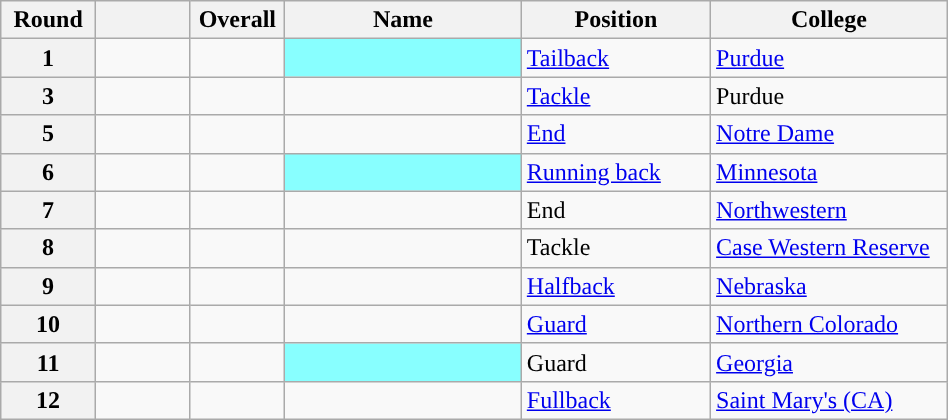<table class="wikitable sortable" style="width: 50%;">
<tr>
<th scope="col" style="width: 10%;">Round</th>
<th scope="col" style="width: 10%;"></th>
<th scope="col" style="width: 10%;">Overall</th>
<th scope="col" style="width: 25%;">Name</th>
<th scope="col" style="width: 20%;">Position</th>
<th scope="col" style="width: 25%;">College</th>
</tr>
<tr>
<th scope="row">1</th>
<td></td>
<td></td>
<td style="background:#88FFFF;"> <sup></sup></td>
<td><a href='#'>Tailback</a></td>
<td><a href='#'>Purdue</a></td>
</tr>
<tr>
<th scope="row">3</th>
<td></td>
<td></td>
<td></td>
<td><a href='#'>Tackle</a></td>
<td>Purdue</td>
</tr>
<tr>
<th scope="row">5</th>
<td></td>
<td></td>
<td></td>
<td><a href='#'>End</a></td>
<td><a href='#'>Notre Dame</a></td>
</tr>
<tr>
<th scope="row">6</th>
<td></td>
<td></td>
<td style="background:#88FFFF;"> <sup></sup></td>
<td><a href='#'>Running back</a></td>
<td><a href='#'>Minnesota</a></td>
</tr>
<tr>
<th scope="row">7</th>
<td></td>
<td></td>
<td></td>
<td>End</td>
<td><a href='#'>Northwestern</a></td>
</tr>
<tr>
<th scope="row">8</th>
<td></td>
<td></td>
<td></td>
<td>Tackle</td>
<td><a href='#'>Case Western Reserve</a></td>
</tr>
<tr>
<th scope="row">9</th>
<td></td>
<td></td>
<td></td>
<td><a href='#'>Halfback</a></td>
<td><a href='#'>Nebraska</a></td>
</tr>
<tr>
<th scope="row">10</th>
<td></td>
<td></td>
<td></td>
<td><a href='#'>Guard</a></td>
<td><a href='#'>Northern Colorado</a></td>
</tr>
<tr>
<th scope="row">11</th>
<td></td>
<td></td>
<td style="background:#88FFFF;"> <sup></sup></td>
<td>Guard</td>
<td><a href='#'>Georgia</a></td>
</tr>
<tr>
<th scope="row">12</th>
<td></td>
<td></td>
<td></td>
<td><a href='#'>Fullback</a></td>
<td><a href='#'>Saint Mary's (CA)</a></td>
</tr>
</table>
